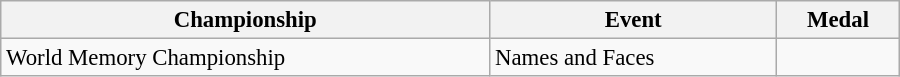<table class="wikitable sortable"  style="width:600px; font-size:95%;">
<tr>
<th style="text-align:center;">Championship</th>
<th style="text-align:center;">Event</th>
<th style="text-align:center;">Medal</th>
</tr>
<tr>
<td> World Memory Championship</td>
<td>Names and Faces</td>
<td style="text-align:left;"></td>
</tr>
</table>
